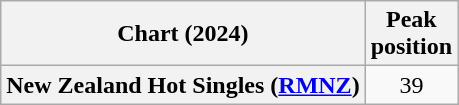<table class="wikitable sortable plainrowheaders" style="text-align:center">
<tr>
<th scope="col">Chart (2024)</th>
<th scope="col">Peak<br>position</th>
</tr>
<tr>
<th scope="row">New Zealand Hot Singles (<a href='#'>RMNZ</a>)</th>
<td>39</td>
</tr>
</table>
